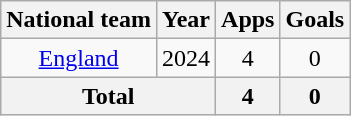<table class="wikitable" style="text-align: center;">
<tr>
<th>National team</th>
<th>Year</th>
<th>Apps</th>
<th>Goals</th>
</tr>
<tr>
<td><a href='#'>England</a></td>
<td>2024</td>
<td>4</td>
<td>0</td>
</tr>
<tr>
<th colspan="2">Total</th>
<th>4</th>
<th>0</th>
</tr>
</table>
